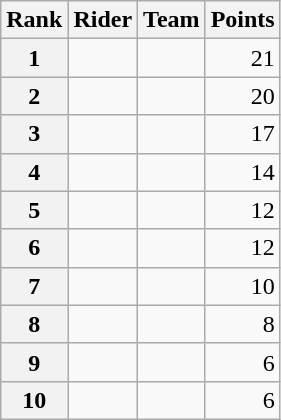<table class="wikitable" margin-bottom:0;">
<tr>
<th scope="col">Rank</th>
<th scope="col">Rider</th>
<th scope="col">Team</th>
<th scope="col">Points</th>
</tr>
<tr>
<th scope="row">1</th>
<td> </td>
<td></td>
<td align="right">21</td>
</tr>
<tr>
<th scope="row">2</th>
<td></td>
<td></td>
<td align="right">20</td>
</tr>
<tr>
<th scope="row">3</th>
<td> </td>
<td></td>
<td align="right">17</td>
</tr>
<tr>
<th scope="row">4</th>
<td></td>
<td></td>
<td align="right">14</td>
</tr>
<tr>
<th scope="row">5</th>
<td></td>
<td></td>
<td align="right">12</td>
</tr>
<tr>
<th scope="row">6</th>
<td></td>
<td></td>
<td align="right">12</td>
</tr>
<tr>
<th scope="row">7</th>
<td></td>
<td></td>
<td align="right">10</td>
</tr>
<tr>
<th scope="row">8</th>
<td></td>
<td></td>
<td align="right">8</td>
</tr>
<tr>
<th scope="row">9</th>
<td></td>
<td></td>
<td align="right">6</td>
</tr>
<tr>
<th scope="row">10</th>
<td></td>
<td></td>
<td align="right">6</td>
</tr>
</table>
